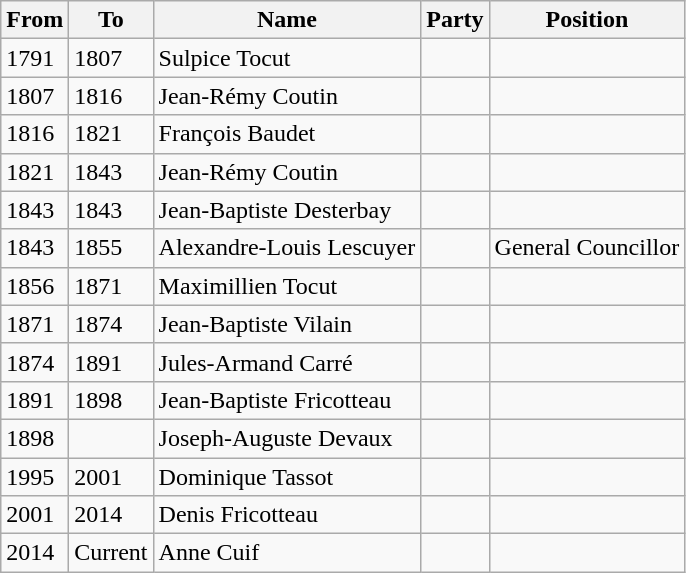<table class="wikitable">
<tr>
<th>From</th>
<th>To</th>
<th>Name</th>
<th>Party</th>
<th>Position</th>
</tr>
<tr>
<td>1791</td>
<td>1807</td>
<td>Sulpice Tocut</td>
<td></td>
<td></td>
</tr>
<tr>
<td>1807</td>
<td>1816</td>
<td>Jean-Rémy Coutin</td>
<td></td>
<td></td>
</tr>
<tr>
<td>1816</td>
<td>1821</td>
<td>François Baudet</td>
<td></td>
<td></td>
</tr>
<tr>
<td>1821</td>
<td>1843</td>
<td>Jean-Rémy Coutin</td>
<td></td>
<td></td>
</tr>
<tr>
<td>1843</td>
<td>1843</td>
<td>Jean-Baptiste Desterbay</td>
<td></td>
<td></td>
</tr>
<tr>
<td>1843</td>
<td>1855</td>
<td>Alexandre-Louis Lescuyer</td>
<td></td>
<td>General Councillor</td>
</tr>
<tr>
<td>1856</td>
<td>1871</td>
<td>Maximillien Tocut</td>
<td></td>
<td></td>
</tr>
<tr>
<td>1871</td>
<td>1874</td>
<td>Jean-Baptiste Vilain</td>
<td></td>
<td></td>
</tr>
<tr>
<td>1874</td>
<td>1891</td>
<td>Jules-Armand Carré</td>
<td></td>
<td></td>
</tr>
<tr>
<td>1891</td>
<td>1898</td>
<td>Jean-Baptiste Fricotteau</td>
<td></td>
<td></td>
</tr>
<tr>
<td>1898</td>
<td></td>
<td>Joseph-Auguste Devaux</td>
<td></td>
<td></td>
</tr>
<tr>
<td>1995</td>
<td>2001</td>
<td>Dominique Tassot</td>
<td></td>
<td></td>
</tr>
<tr>
<td>2001</td>
<td>2014</td>
<td>Denis Fricotteau</td>
<td></td>
<td></td>
</tr>
<tr>
<td>2014</td>
<td>Current</td>
<td>Anne Cuif</td>
<td></td>
<td></td>
</tr>
</table>
